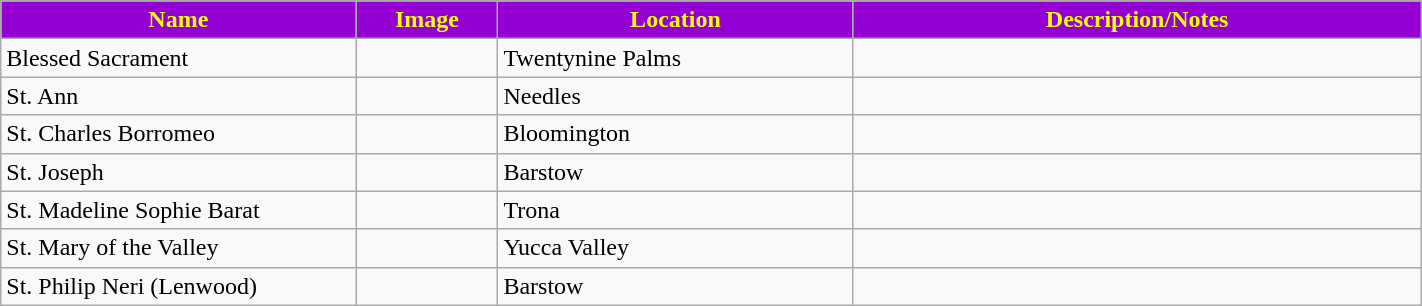<table class="wikitable sortable" style="width:75%">
<tr>
<th style="background:darkviolet; color:yellow;" width="25%"><strong>Name</strong></th>
<th style="background:darkviolet; color:yellow;" width="10%"><strong>Image</strong></th>
<th style="background:darkviolet; color:yellow;" width="25%"><strong>Location</strong></th>
<th style="background:darkviolet; color:yellow;" width="15"><strong>Description/Notes</strong></th>
</tr>
<tr>
<td>Blessed Sacrament</td>
<td></td>
<td>Twentynine Palms</td>
<td></td>
</tr>
<tr>
<td>St. Ann</td>
<td></td>
<td>Needles</td>
<td></td>
</tr>
<tr>
<td>St. Charles Borromeo</td>
<td></td>
<td>Bloomington</td>
<td></td>
</tr>
<tr>
<td>St. Joseph</td>
<td></td>
<td>Barstow</td>
<td></td>
</tr>
<tr>
<td>St. Madeline Sophie Barat</td>
<td></td>
<td>Trona</td>
<td></td>
</tr>
<tr>
<td>St. Mary of the Valley</td>
<td></td>
<td>Yucca Valley</td>
<td></td>
</tr>
<tr>
<td>St. Philip Neri (Lenwood)</td>
<td></td>
<td>Barstow</td>
<td></td>
</tr>
</table>
